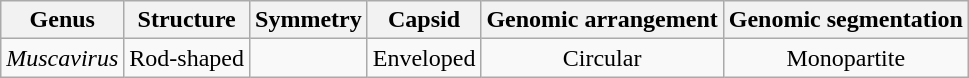<table class="wikitable sortable" style="text-align:center">
<tr>
<th>Genus</th>
<th>Structure</th>
<th>Symmetry</th>
<th>Capsid</th>
<th>Genomic arrangement</th>
<th>Genomic segmentation</th>
</tr>
<tr>
<td><em>Muscavirus</em></td>
<td>Rod-shaped</td>
<td></td>
<td>Enveloped</td>
<td>Circular</td>
<td>Monopartite</td>
</tr>
</table>
